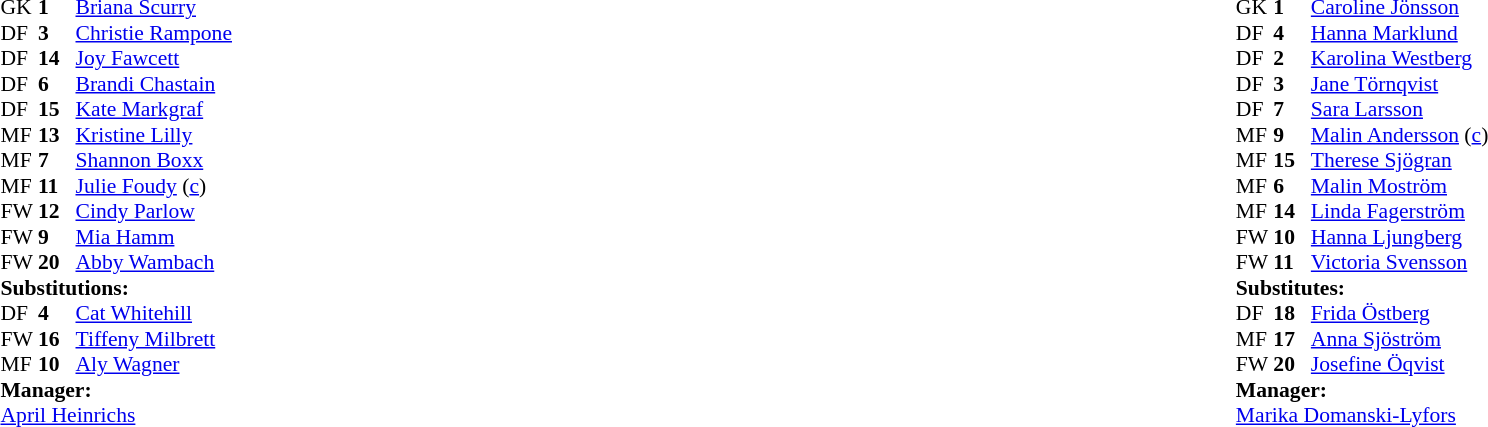<table width="100%">
<tr>
<td valign="top" width="40%"><br><table style="font-size:90%" cellspacing="0" cellpadding="0">
<tr>
<th width=25></th>
<th width=25></th>
</tr>
<tr>
<td>GK</td>
<td><strong>1</strong></td>
<td><a href='#'>Briana Scurry</a></td>
<td></td>
</tr>
<tr>
<td>DF</td>
<td><strong>3</strong></td>
<td><a href='#'>Christie Rampone</a></td>
</tr>
<tr>
<td>DF</td>
<td><strong>14</strong></td>
<td><a href='#'>Joy Fawcett</a></td>
</tr>
<tr>
<td>DF</td>
<td><strong>6</strong></td>
<td><a href='#'>Brandi Chastain</a></td>
<td></td>
<td></td>
</tr>
<tr>
<td>DF</td>
<td><strong>15</strong></td>
<td><a href='#'>Kate Markgraf</a></td>
</tr>
<tr>
<td>MF</td>
<td><strong>13</strong></td>
<td><a href='#'>Kristine Lilly</a></td>
</tr>
<tr>
<td>MF</td>
<td><strong>7</strong></td>
<td><a href='#'>Shannon Boxx</a></td>
</tr>
<tr>
<td>MF</td>
<td><strong>11</strong></td>
<td><a href='#'>Julie Foudy</a> (<a href='#'>c</a>)</td>
</tr>
<tr>
<td>FW</td>
<td><strong>12</strong></td>
<td><a href='#'>Cindy Parlow</a></td>
<td></td>
<td></td>
</tr>
<tr>
<td>FW</td>
<td><strong>9</strong></td>
<td><a href='#'>Mia Hamm</a></td>
</tr>
<tr>
<td>FW</td>
<td><strong>20</strong></td>
<td><a href='#'>Abby Wambach</a></td>
<td></td>
<td></td>
</tr>
<tr>
<td colspan=3><strong>Substitutions:</strong></td>
</tr>
<tr>
<td>DF</td>
<td><strong>4</strong></td>
<td><a href='#'>Cat Whitehill</a></td>
<td></td>
<td></td>
</tr>
<tr>
<td>FW</td>
<td><strong>16</strong></td>
<td><a href='#'>Tiffeny Milbrett</a></td>
<td></td>
<td></td>
</tr>
<tr>
<td>MF</td>
<td><strong>10</strong></td>
<td><a href='#'>Aly Wagner</a></td>
<td> </td>
<td></td>
</tr>
<tr>
<td colspan=3><strong>Manager:</strong></td>
</tr>
<tr>
<td colspan=4><a href='#'>April Heinrichs</a></td>
</tr>
</table>
</td>
<td valign="top" width="50%"><br><table style="font-size: 90%" cellspacing="0" cellpadding="0" align="center">
<tr>
<th width=25></th>
<th width=25></th>
</tr>
<tr>
<td>GK</td>
<td><strong>1</strong></td>
<td><a href='#'>Caroline Jönsson</a></td>
</tr>
<tr>
<td>DF</td>
<td><strong>4</strong></td>
<td><a href='#'>Hanna Marklund</a></td>
</tr>
<tr>
<td>DF</td>
<td><strong>2</strong></td>
<td><a href='#'>Karolina Westberg</a></td>
</tr>
<tr>
<td>DF</td>
<td><strong>3</strong></td>
<td><a href='#'>Jane Törnqvist</a></td>
</tr>
<tr>
<td>DF</td>
<td><strong>7</strong></td>
<td><a href='#'>Sara Larsson</a></td>
</tr>
<tr>
<td>MF</td>
<td><strong>9</strong></td>
<td><a href='#'>Malin Andersson</a> (<a href='#'>c</a>)</td>
<td></td>
<td></td>
</tr>
<tr>
<td>MF</td>
<td><strong>15</strong></td>
<td><a href='#'>Therese Sjögran</a></td>
<td></td>
<td></td>
</tr>
<tr>
<td>MF</td>
<td><strong>6</strong></td>
<td><a href='#'>Malin Moström</a></td>
</tr>
<tr>
<td>MF</td>
<td><strong>14</strong></td>
<td><a href='#'>Linda Fagerström</a></td>
</tr>
<tr>
<td>FW</td>
<td><strong>10</strong></td>
<td><a href='#'>Hanna Ljungberg</a></td>
<td></td>
<td></td>
</tr>
<tr>
<td>FW</td>
<td><strong>11</strong></td>
<td><a href='#'>Victoria Svensson</a></td>
</tr>
<tr>
<td colspan=3><strong>Substitutes:</strong></td>
</tr>
<tr>
<td>DF</td>
<td><strong>18</strong></td>
<td><a href='#'>Frida Östberg</a></td>
<td></td>
<td></td>
</tr>
<tr>
<td>MF</td>
<td><strong>17</strong></td>
<td><a href='#'>Anna Sjöström</a></td>
<td> </td>
<td></td>
</tr>
<tr>
<td>FW</td>
<td><strong>20</strong></td>
<td><a href='#'>Josefine Öqvist</a></td>
<td></td>
<td></td>
</tr>
<tr>
<td colspan=3><strong>Manager:</strong></td>
</tr>
<tr>
<td colspan=4><a href='#'>Marika Domanski-Lyfors</a></td>
</tr>
</table>
</td>
</tr>
</table>
